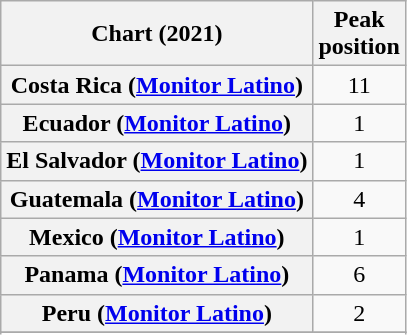<table class="wikitable sortable plainrowheaders" style="text-align:center">
<tr>
<th scope="col">Chart (2021)</th>
<th scope="col">Peak<br>position</th>
</tr>
<tr>
<th scope="row">Costa Rica (<a href='#'>Monitor Latino</a>)</th>
<td>11</td>
</tr>
<tr>
<th scope="row">Ecuador (<a href='#'>Monitor Latino</a>)</th>
<td>1</td>
</tr>
<tr>
<th scope="row">El Salvador (<a href='#'>Monitor Latino</a>)</th>
<td>1</td>
</tr>
<tr>
<th scope="row">Guatemala (<a href='#'>Monitor Latino</a>)</th>
<td>4</td>
</tr>
<tr>
<th scope="row">Mexico (<a href='#'>Monitor Latino</a>)</th>
<td>1</td>
</tr>
<tr>
<th scope="row">Panama (<a href='#'>Monitor Latino</a>)</th>
<td>6</td>
</tr>
<tr>
<th scope="row">Peru (<a href='#'>Monitor Latino</a>)</th>
<td>2</td>
</tr>
<tr>
</tr>
<tr>
</tr>
<tr>
</tr>
</table>
